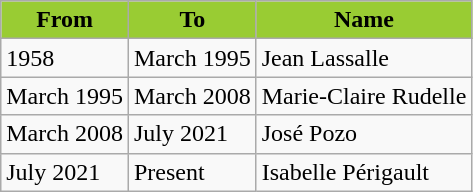<table class="wikitable">
<tr>
<th style="background: #99cc33;">From</th>
<th style="background: #99cc33;">To</th>
<th style="background: #99cc33;">Name</th>
</tr>
<tr>
<td>1958</td>
<td>March 1995</td>
<td>Jean Lassalle</td>
</tr>
<tr>
<td>March 1995</td>
<td>March 2008</td>
<td>Marie-Claire Rudelle</td>
</tr>
<tr>
<td>March 2008</td>
<td>July 2021</td>
<td>José Pozo</td>
</tr>
<tr>
<td>July 2021</td>
<td>Present</td>
<td>Isabelle Périgault</td>
</tr>
</table>
